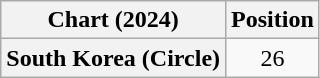<table class="wikitable plainrowheaders" style="text-align:center">
<tr>
<th scope="col">Chart (2024)</th>
<th scope="col">Position</th>
</tr>
<tr>
<th scope="row">South Korea (Circle)</th>
<td>26</td>
</tr>
</table>
